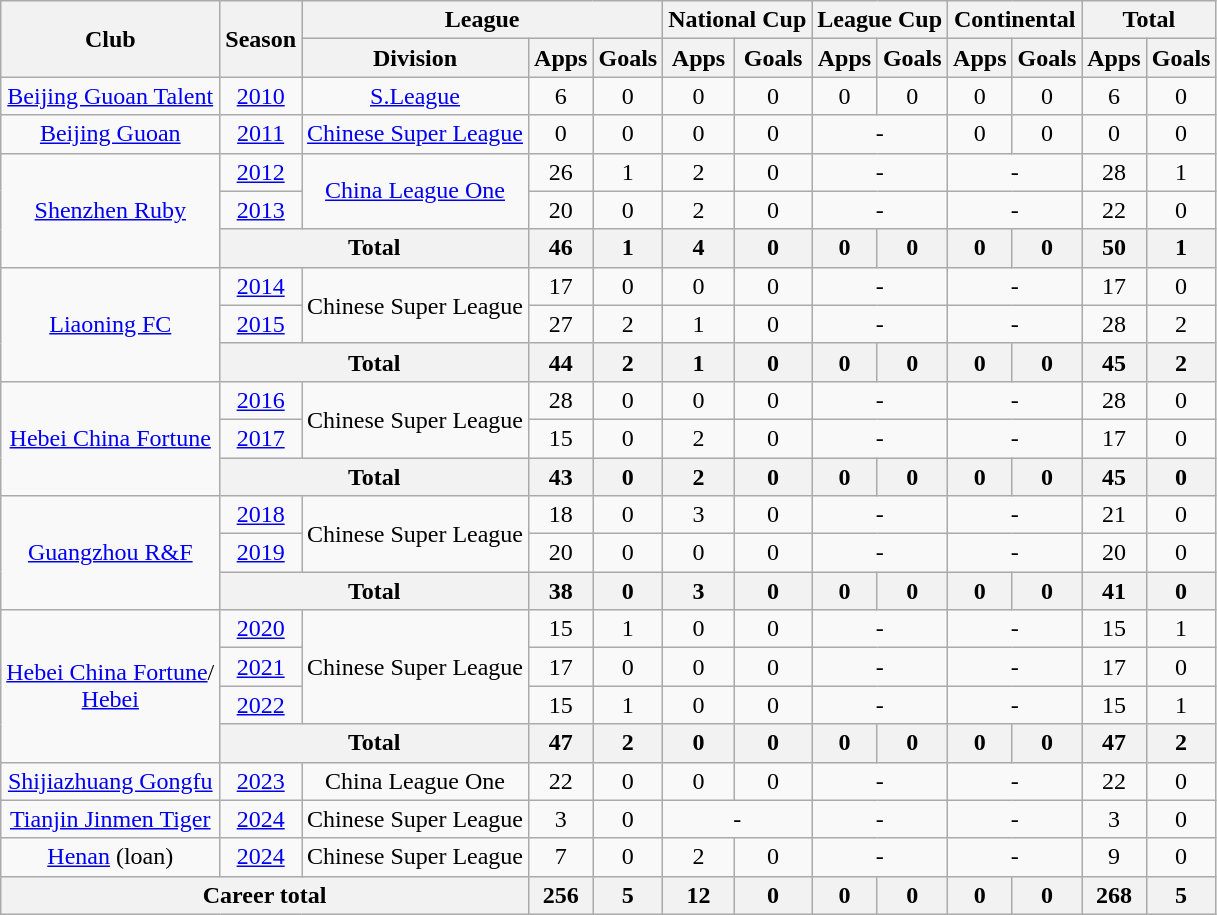<table class="wikitable" style="text-align: center">
<tr>
<th rowspan="2">Club</th>
<th rowspan="2">Season</th>
<th colspan="3">League</th>
<th colspan="2">National Cup</th>
<th colspan="2">League Cup</th>
<th colspan="2">Continental</th>
<th colspan="2">Total</th>
</tr>
<tr>
<th>Division</th>
<th>Apps</th>
<th>Goals</th>
<th>Apps</th>
<th>Goals</th>
<th>Apps</th>
<th>Goals</th>
<th>Apps</th>
<th>Goals</th>
<th>Apps</th>
<th>Goals</th>
</tr>
<tr>
<td><a href='#'>Beijing Guoan Talent</a></td>
<td><a href='#'>2010</a></td>
<td><a href='#'>S.League</a></td>
<td>6</td>
<td>0</td>
<td>0</td>
<td>0</td>
<td>0</td>
<td>0</td>
<td>0</td>
<td>0</td>
<td>6</td>
<td>0</td>
</tr>
<tr>
<td><a href='#'>Beijing Guoan</a></td>
<td><a href='#'>2011</a></td>
<td><a href='#'>Chinese Super League</a></td>
<td>0</td>
<td>0</td>
<td>0</td>
<td>0</td>
<td colspan="2">-</td>
<td>0</td>
<td>0</td>
<td>0</td>
<td>0</td>
</tr>
<tr>
<td rowspan="3"><a href='#'>Shenzhen Ruby</a></td>
<td><a href='#'>2012</a></td>
<td rowspan="2"><a href='#'>China League One</a></td>
<td>26</td>
<td>1</td>
<td>2</td>
<td>0</td>
<td colspan="2">-</td>
<td colspan="2">-</td>
<td>28</td>
<td>1</td>
</tr>
<tr>
<td><a href='#'>2013</a></td>
<td>20</td>
<td>0</td>
<td>2</td>
<td>0</td>
<td colspan="2">-</td>
<td colspan="2">-</td>
<td>22</td>
<td>0</td>
</tr>
<tr>
<th colspan="2"><strong>Total</strong></th>
<th>46</th>
<th>1</th>
<th>4</th>
<th>0</th>
<th>0</th>
<th>0</th>
<th>0</th>
<th>0</th>
<th>50</th>
<th>1</th>
</tr>
<tr>
<td rowspan="3"><a href='#'>Liaoning FC</a></td>
<td><a href='#'>2014</a></td>
<td rowspan="2">Chinese Super League</td>
<td>17</td>
<td>0</td>
<td>0</td>
<td>0</td>
<td colspan="2">-</td>
<td colspan="2">-</td>
<td>17</td>
<td>0</td>
</tr>
<tr>
<td><a href='#'>2015</a></td>
<td>27</td>
<td>2</td>
<td>1</td>
<td>0</td>
<td colspan="2">-</td>
<td colspan="2">-</td>
<td>28</td>
<td>2</td>
</tr>
<tr>
<th colspan="2"><strong>Total</strong></th>
<th>44</th>
<th>2</th>
<th>1</th>
<th>0</th>
<th>0</th>
<th>0</th>
<th>0</th>
<th>0</th>
<th>45</th>
<th>2</th>
</tr>
<tr>
<td rowspan="3"><a href='#'>Hebei China Fortune</a></td>
<td><a href='#'>2016</a></td>
<td rowspan="2">Chinese Super League</td>
<td>28</td>
<td>0</td>
<td>0</td>
<td>0</td>
<td colspan="2">-</td>
<td colspan="2">-</td>
<td>28</td>
<td>0</td>
</tr>
<tr>
<td><a href='#'>2017</a></td>
<td>15</td>
<td>0</td>
<td>2</td>
<td>0</td>
<td colspan="2">-</td>
<td colspan="2">-</td>
<td>17</td>
<td>0</td>
</tr>
<tr>
<th colspan="2"><strong>Total</strong></th>
<th>43</th>
<th>0</th>
<th>2</th>
<th>0</th>
<th>0</th>
<th>0</th>
<th>0</th>
<th>0</th>
<th>45</th>
<th>0</th>
</tr>
<tr>
<td rowspan="3"><a href='#'>Guangzhou R&F</a></td>
<td><a href='#'>2018</a></td>
<td rowspan="2">Chinese Super League</td>
<td>18</td>
<td>0</td>
<td>3</td>
<td>0</td>
<td colspan="2">-</td>
<td colspan="2">-</td>
<td>21</td>
<td>0</td>
</tr>
<tr>
<td><a href='#'>2019</a></td>
<td>20</td>
<td>0</td>
<td>0</td>
<td>0</td>
<td colspan="2">-</td>
<td colspan="2">-</td>
<td>20</td>
<td>0</td>
</tr>
<tr>
<th colspan="2"><strong>Total</strong></th>
<th>38</th>
<th>0</th>
<th>3</th>
<th>0</th>
<th>0</th>
<th>0</th>
<th>0</th>
<th>0</th>
<th>41</th>
<th>0</th>
</tr>
<tr>
<td rowspan="4"><a href='#'>Hebei China Fortune</a>/<br><a href='#'>Hebei</a></td>
<td><a href='#'>2020</a></td>
<td rowspan="3">Chinese Super League</td>
<td>15</td>
<td>1</td>
<td>0</td>
<td>0</td>
<td colspan="2">-</td>
<td colspan="2">-</td>
<td>15</td>
<td>1</td>
</tr>
<tr>
<td><a href='#'>2021</a></td>
<td>17</td>
<td>0</td>
<td>0</td>
<td>0</td>
<td colspan="2">-</td>
<td colspan="2">-</td>
<td>17</td>
<td>0</td>
</tr>
<tr>
<td><a href='#'>2022</a></td>
<td>15</td>
<td>1</td>
<td>0</td>
<td>0</td>
<td colspan="2">-</td>
<td colspan="2">-</td>
<td>15</td>
<td>1</td>
</tr>
<tr>
<th colspan="2"><strong>Total</strong></th>
<th>47</th>
<th>2</th>
<th>0</th>
<th>0</th>
<th>0</th>
<th>0</th>
<th>0</th>
<th>0</th>
<th>47</th>
<th>2</th>
</tr>
<tr>
<td><a href='#'>Shijiazhuang Gongfu</a></td>
<td><a href='#'>2023</a></td>
<td>China League One</td>
<td>22</td>
<td>0</td>
<td>0</td>
<td>0</td>
<td colspan="2">-</td>
<td colspan="2">-</td>
<td>22</td>
<td>0</td>
</tr>
<tr>
<td><a href='#'>Tianjin Jinmen Tiger</a></td>
<td><a href='#'>2024</a></td>
<td>Chinese Super League</td>
<td>3</td>
<td>0</td>
<td colspan="2">-</td>
<td colspan="2">-</td>
<td colspan="2">-</td>
<td>3</td>
<td>0</td>
</tr>
<tr>
<td><a href='#'>Henan</a> (loan)</td>
<td><a href='#'>2024</a></td>
<td>Chinese Super League</td>
<td>7</td>
<td>0</td>
<td>2</td>
<td>0</td>
<td colspan="2">-</td>
<td colspan="2">-</td>
<td>9</td>
<td>0</td>
</tr>
<tr>
<th colspan=3>Career total</th>
<th>256</th>
<th>5</th>
<th>12</th>
<th>0</th>
<th>0</th>
<th>0</th>
<th>0</th>
<th>0</th>
<th>268</th>
<th>5</th>
</tr>
</table>
